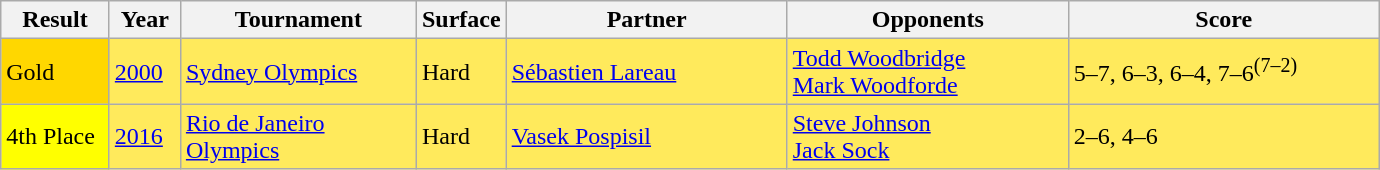<table class="sortable wikitable">
<tr>
<th style="width:65px;">Result</th>
<th style="width:40px;">Year</th>
<th style="width:150px;">Tournament</th>
<th style="width:50px;">Surface</th>
<th style="width:180px;">Partner</th>
<th style="width:180px;">Opponents</th>
<th style="width:200px;" class="unsortable">Score</th>
</tr>
<tr style="background:#ffea5c;">
<td style="background:gold;">Gold</td>
<td><a href='#'>2000</a></td>
<td><a href='#'>Sydney Olympics</a></td>
<td>Hard</td>
<td> <a href='#'>Sébastien Lareau</a></td>
<td> <a href='#'>Todd Woodbridge</a> <br>  <a href='#'>Mark Woodforde</a></td>
<td>5–7, 6–3, 6–4, 7–6<sup>(7–2)</sup></td>
</tr>
<tr style="background:#ffea5c;">
<td style="background:yellow;">4th Place</td>
<td><a href='#'>2016</a></td>
<td><a href='#'>Rio de Janeiro Olympics</a></td>
<td>Hard</td>
<td> <a href='#'>Vasek Pospisil</a></td>
<td> <a href='#'>Steve Johnson</a> <br>  <a href='#'>Jack Sock</a></td>
<td>2–6, 4–6</td>
</tr>
</table>
